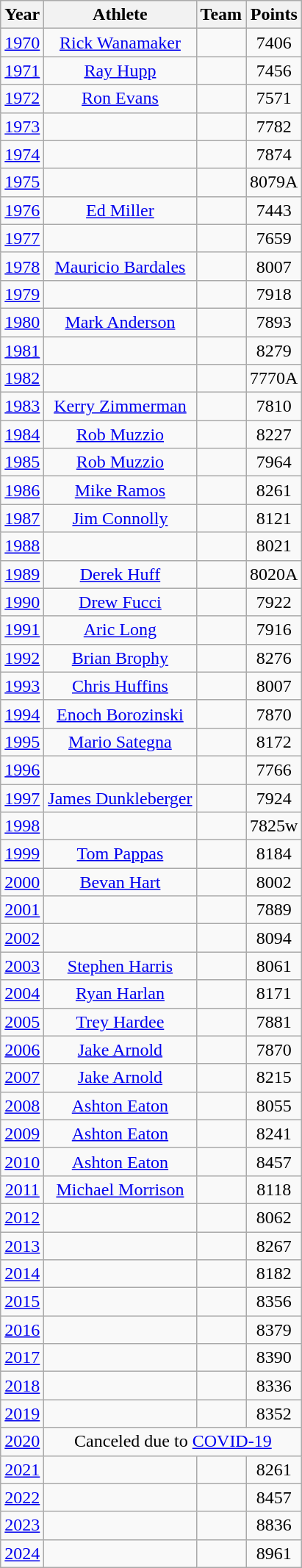<table class="wikitable sortable" style="text-align: center;">
<tr>
<th>Year</th>
<th>Athlete</th>
<th>Team</th>
<th>Points</th>
</tr>
<tr>
<td><a href='#'>1970</a></td>
<td><a href='#'>Rick Wanamaker</a></td>
<td></td>
<td>7406</td>
</tr>
<tr>
<td><a href='#'>1971</a></td>
<td><a href='#'>Ray Hupp</a></td>
<td></td>
<td>7456</td>
</tr>
<tr>
<td><a href='#'>1972</a></td>
<td><a href='#'>Ron Evans</a></td>
<td></td>
<td>7571</td>
</tr>
<tr>
<td><a href='#'>1973</a></td>
<td></td>
<td></td>
<td>7782</td>
</tr>
<tr>
<td><a href='#'>1974</a></td>
<td></td>
<td></td>
<td>7874</td>
</tr>
<tr>
<td><a href='#'>1975</a></td>
<td></td>
<td></td>
<td>8079A</td>
</tr>
<tr>
<td><a href='#'>1976</a></td>
<td><a href='#'>Ed Miller</a></td>
<td></td>
<td>7443</td>
</tr>
<tr>
<td><a href='#'>1977</a></td>
<td></td>
<td></td>
<td>7659</td>
</tr>
<tr>
<td><a href='#'>1978</a></td>
<td><a href='#'>Mauricio Bardales</a></td>
<td></td>
<td>8007</td>
</tr>
<tr>
<td><a href='#'>1979</a></td>
<td></td>
<td></td>
<td>7918</td>
</tr>
<tr>
<td><a href='#'>1980</a></td>
<td><a href='#'>Mark Anderson</a></td>
<td></td>
<td>7893</td>
</tr>
<tr>
<td><a href='#'>1981</a></td>
<td></td>
<td></td>
<td>8279</td>
</tr>
<tr>
<td><a href='#'>1982</a></td>
<td></td>
<td></td>
<td>7770A</td>
</tr>
<tr>
<td><a href='#'>1983</a></td>
<td><a href='#'>Kerry Zimmerman</a></td>
<td></td>
<td>7810</td>
</tr>
<tr>
<td><a href='#'>1984</a></td>
<td><a href='#'>Rob Muzzio</a></td>
<td></td>
<td>8227</td>
</tr>
<tr>
<td><a href='#'>1985</a></td>
<td><a href='#'>Rob Muzzio</a></td>
<td></td>
<td>7964</td>
</tr>
<tr>
<td><a href='#'>1986</a></td>
<td><a href='#'>Mike Ramos</a></td>
<td></td>
<td>8261</td>
</tr>
<tr>
<td><a href='#'>1987</a></td>
<td><a href='#'>Jim Connolly</a></td>
<td></td>
<td>8121</td>
</tr>
<tr>
<td><a href='#'>1988</a></td>
<td></td>
<td></td>
<td>8021</td>
</tr>
<tr>
<td><a href='#'>1989</a></td>
<td><a href='#'>Derek Huff</a></td>
<td></td>
<td>8020A</td>
</tr>
<tr>
<td><a href='#'>1990</a></td>
<td><a href='#'>Drew Fucci</a></td>
<td></td>
<td>7922</td>
</tr>
<tr>
<td><a href='#'>1991</a></td>
<td><a href='#'>Aric Long</a></td>
<td></td>
<td>7916</td>
</tr>
<tr>
<td><a href='#'>1992</a></td>
<td><a href='#'>Brian Brophy</a></td>
<td></td>
<td>8276</td>
</tr>
<tr>
<td><a href='#'>1993</a></td>
<td><a href='#'>Chris Huffins</a></td>
<td></td>
<td>8007</td>
</tr>
<tr>
<td><a href='#'>1994</a></td>
<td><a href='#'>Enoch Borozinski</a></td>
<td></td>
<td>7870</td>
</tr>
<tr>
<td><a href='#'>1995</a></td>
<td><a href='#'>Mario Sategna</a></td>
<td></td>
<td>8172</td>
</tr>
<tr>
<td><a href='#'>1996</a></td>
<td></td>
<td></td>
<td>7766</td>
</tr>
<tr>
<td><a href='#'>1997</a></td>
<td><a href='#'>James Dunkleberger</a></td>
<td></td>
<td>7924</td>
</tr>
<tr>
<td><a href='#'>1998</a></td>
<td></td>
<td></td>
<td>7825w</td>
</tr>
<tr>
<td><a href='#'>1999</a></td>
<td><a href='#'>Tom Pappas</a></td>
<td></td>
<td>8184</td>
</tr>
<tr>
<td><a href='#'>2000</a></td>
<td><a href='#'>Bevan Hart</a></td>
<td></td>
<td>8002</td>
</tr>
<tr>
<td><a href='#'>2001</a></td>
<td></td>
<td></td>
<td>7889</td>
</tr>
<tr>
<td><a href='#'>2002</a></td>
<td></td>
<td></td>
<td>8094</td>
</tr>
<tr>
<td><a href='#'>2003</a></td>
<td><a href='#'>Stephen Harris</a></td>
<td></td>
<td>8061</td>
</tr>
<tr>
<td><a href='#'>2004</a></td>
<td><a href='#'>Ryan Harlan</a></td>
<td></td>
<td>8171</td>
</tr>
<tr>
<td><a href='#'>2005</a></td>
<td><a href='#'>Trey Hardee</a></td>
<td></td>
<td>7881</td>
</tr>
<tr>
<td><a href='#'>2006</a></td>
<td><a href='#'>Jake Arnold</a></td>
<td></td>
<td>7870</td>
</tr>
<tr>
<td><a href='#'>2007</a></td>
<td><a href='#'>Jake Arnold</a></td>
<td></td>
<td>8215</td>
</tr>
<tr>
<td><a href='#'>2008</a></td>
<td><a href='#'>Ashton Eaton</a></td>
<td></td>
<td>8055</td>
</tr>
<tr>
<td><a href='#'>2009</a></td>
<td><a href='#'>Ashton Eaton</a></td>
<td></td>
<td>8241</td>
</tr>
<tr>
<td><a href='#'>2010</a></td>
<td><a href='#'>Ashton Eaton</a></td>
<td></td>
<td>8457</td>
</tr>
<tr>
<td><a href='#'>2011</a></td>
<td><a href='#'>Michael Morrison</a></td>
<td></td>
<td>8118</td>
</tr>
<tr>
<td><a href='#'>2012</a></td>
<td></td>
<td></td>
<td>8062</td>
</tr>
<tr>
<td><a href='#'>2013</a></td>
<td></td>
<td></td>
<td>8267</td>
</tr>
<tr>
<td><a href='#'>2014</a></td>
<td></td>
<td></td>
<td>8182</td>
</tr>
<tr>
<td><a href='#'>2015</a></td>
<td></td>
<td></td>
<td>8356</td>
</tr>
<tr>
<td><a href='#'>2016</a></td>
<td></td>
<td></td>
<td>8379</td>
</tr>
<tr>
<td><a href='#'>2017</a></td>
<td></td>
<td></td>
<td>8390</td>
</tr>
<tr>
<td><a href='#'>2018</a></td>
<td></td>
<td></td>
<td>8336</td>
</tr>
<tr>
<td><a href='#'>2019</a></td>
<td></td>
<td></td>
<td>8352</td>
</tr>
<tr>
<td><a href='#'>2020</a></td>
<td colspan=3>Canceled due to <a href='#'>COVID-19</a></td>
</tr>
<tr>
<td><a href='#'>2021</a></td>
<td></td>
<td></td>
<td>8261</td>
</tr>
<tr>
<td><a href='#'>2022</a></td>
<td></td>
<td></td>
<td>8457</td>
</tr>
<tr>
<td><a href='#'>2023</a></td>
<td></td>
<td></td>
<td>8836</td>
</tr>
<tr>
<td><a href='#'>2024</a></td>
<td></td>
<td></td>
<td>8961</td>
</tr>
</table>
